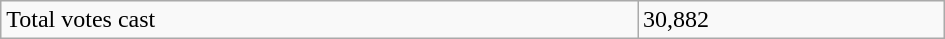<table class="wikitable" style="width:630px">
<tr>
<td>Total votes cast</td>
<td>30,882</td>
</tr>
</table>
